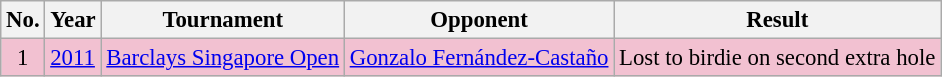<table class="wikitable" style="font-size:95%;">
<tr>
<th>No.</th>
<th>Year</th>
<th>Tournament</th>
<th>Opponent</th>
<th>Result</th>
</tr>
<tr style="background:#F2C1D1;">
<td align=center>1</td>
<td><a href='#'>2011</a></td>
<td><a href='#'>Barclays Singapore Open</a></td>
<td> <a href='#'>Gonzalo Fernández-Castaño</a></td>
<td>Lost to birdie on second extra hole</td>
</tr>
</table>
